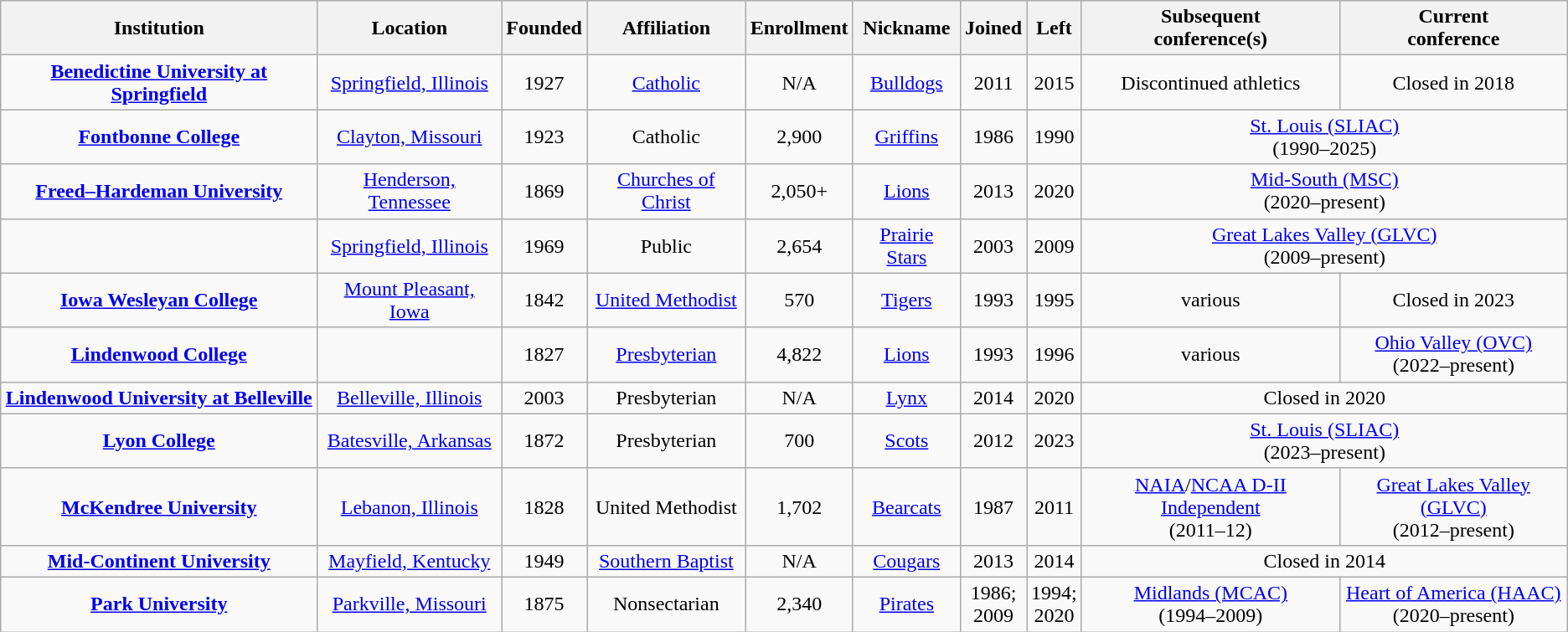<table class="wikitable sortable plainrowheaders" style="text-align:center">
<tr>
<th scope="col">Institution</th>
<th scope="col">Location</th>
<th scope="col">Founded</th>
<th scope="col">Affiliation</th>
<th scope="col">Enrollment</th>
<th scope="col">Nickname</th>
<th scope="col">Joined</th>
<th scope="col">Left</th>
<th scope="col">Subsequent<br>conference(s)</th>
<th scope="col">Current<br>conference</th>
</tr>
<tr>
<td><strong><a href='#'>Benedictine University at Springfield</a></strong></td>
<td><a href='#'>Springfield, Illinois</a></td>
<td>1927</td>
<td><a href='#'>Catholic</a><br></td>
<td>N/A</td>
<td><a href='#'>Bulldogs</a></td>
<td>2011</td>
<td>2015</td>
<td>Discontinued athletics</td>
<td>Closed in 2018</td>
</tr>
<tr>
<td><strong><a href='#'>Fontbonne College</a></strong></td>
<td><a href='#'>Clayton, Missouri</a></td>
<td>1923</td>
<td>Catholic<br></td>
<td>2,900</td>
<td><a href='#'>Griffins</a></td>
<td>1986</td>
<td>1990</td>
<td colspan="2"><a href='#'>St. Louis (SLIAC)</a><br>(1990–2025)<br></td>
</tr>
<tr>
<td><strong><a href='#'>Freed–Hardeman University</a></strong></td>
<td><a href='#'>Henderson, Tennessee</a></td>
<td>1869</td>
<td><a href='#'>Churches of Christ</a></td>
<td>2,050+</td>
<td><a href='#'>Lions</a></td>
<td>2013</td>
<td>2020</td>
<td colspan="2"><a href='#'>Mid-South (MSC)</a><br>(2020–present)</td>
</tr>
<tr>
<td></td>
<td><a href='#'>Springfield, Illinois</a></td>
<td>1969</td>
<td>Public</td>
<td>2,654</td>
<td><a href='#'>Prairie Stars</a></td>
<td>2003</td>
<td>2009</td>
<td colspan="2"><a href='#'>Great Lakes Valley (GLVC)</a><br>(2009–present)</td>
</tr>
<tr>
<td><strong><a href='#'>Iowa Wesleyan College</a></strong></td>
<td><a href='#'>Mount Pleasant, Iowa</a></td>
<td>1842</td>
<td><a href='#'>United Methodist</a></td>
<td>570</td>
<td><a href='#'>Tigers</a></td>
<td>1993</td>
<td>1995</td>
<td>various</td>
<td>Closed in 2023</td>
</tr>
<tr>
<td><strong><a href='#'>Lindenwood College</a></strong></td>
<td></td>
<td>1827</td>
<td><a href='#'>Presbyterian</a><br></td>
<td>4,822</td>
<td><a href='#'>Lions</a></td>
<td>1993</td>
<td>1996</td>
<td>various</td>
<td><a href='#'>Ohio Valley (OVC)</a><br>(2022–present)</td>
</tr>
<tr>
<td><strong><a href='#'>Lindenwood University at Belleville</a></strong></td>
<td><a href='#'>Belleville, Illinois</a></td>
<td>2003</td>
<td>Presbyterian<br></td>
<td>N/A</td>
<td><a href='#'>Lynx</a></td>
<td>2014</td>
<td>2020</td>
<td colspan="2">Closed in 2020</td>
</tr>
<tr>
<td><strong><a href='#'>Lyon College</a></strong></td>
<td><a href='#'>Batesville, Arkansas</a></td>
<td>1872</td>
<td>Presbyterian<br></td>
<td>700</td>
<td><a href='#'>Scots</a></td>
<td>2012</td>
<td>2023</td>
<td colspan="2"><a href='#'>St. Louis (SLIAC)</a><br>(2023–present)</td>
</tr>
<tr>
<td><strong><a href='#'>McKendree University</a></strong></td>
<td><a href='#'>Lebanon, Illinois</a></td>
<td>1828</td>
<td>United Methodist</td>
<td>1,702</td>
<td><a href='#'>Bearcats</a></td>
<td>1987</td>
<td>2011</td>
<td><a href='#'>NAIA</a>/<a href='#'>NCAA D-II Independent</a><br>(2011–12)</td>
<td><a href='#'>Great Lakes Valley (GLVC)</a><br>(2012–present)</td>
</tr>
<tr>
<td><strong><a href='#'>Mid-Continent University</a></strong></td>
<td><a href='#'>Mayfield, Kentucky</a></td>
<td>1949</td>
<td><a href='#'>Southern Baptist</a></td>
<td>N/A</td>
<td><a href='#'>Cougars</a></td>
<td>2013</td>
<td>2014</td>
<td colspan="2">Closed in 2014</td>
</tr>
<tr>
<td><strong><a href='#'>Park University</a></strong></td>
<td><a href='#'>Parkville, Missouri</a></td>
<td>1875</td>
<td>Nonsectarian</td>
<td>2,340</td>
<td><a href='#'>Pirates</a></td>
<td>1986;<br>2009</td>
<td>1994;<br>2020</td>
<td><a href='#'>Midlands (MCAC)</a><br>(1994–2009)</td>
<td><a href='#'>Heart of America (HAAC)</a><br>(2020–present)</td>
</tr>
</table>
